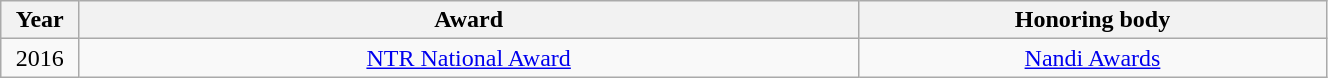<table class="wikitable" style="width:70%;">
<tr>
<th width=5%>Year</th>
<th style="width:50%;">Award</th>
<th style="width:30%;">Honoring body</th>
</tr>
<tr>
<td style="text-align:center;">2016</td>
<td style="text-align:center;"><a href='#'>NTR National Award</a></td>
<td style="text-align:center;"><a href='#'>Nandi Awards</a></td>
</tr>
</table>
